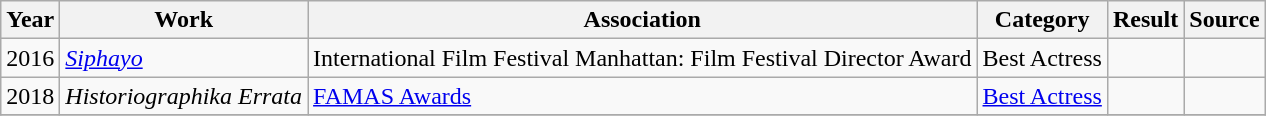<table class="wikitable">
<tr>
<th>Year</th>
<th>Work</th>
<th>Association</th>
<th>Category</th>
<th>Result</th>
<th>Source </th>
</tr>
<tr>
<td>2016</td>
<td><em><a href='#'>Siphayo</a></em></td>
<td>International Film Festival Manhattan: Film Festival Director Award</td>
<td>Best Actress</td>
<td></td>
<td></td>
</tr>
<tr>
<td>2018</td>
<td><em>Historiographika Errata</em></td>
<td><a href='#'>FAMAS Awards</a></td>
<td><a href='#'>Best Actress</a></td>
<td></td>
<td></td>
</tr>
<tr>
</tr>
</table>
